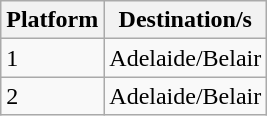<table class="wikitable">
<tr>
<th>Platform</th>
<th>Destination/s</th>
</tr>
<tr>
<td style=background:#><span>1</span></td>
<td>Adelaide/Belair</td>
</tr>
<tr>
<td style=background:#><span>2</span></td>
<td>Adelaide/Belair</td>
</tr>
</table>
